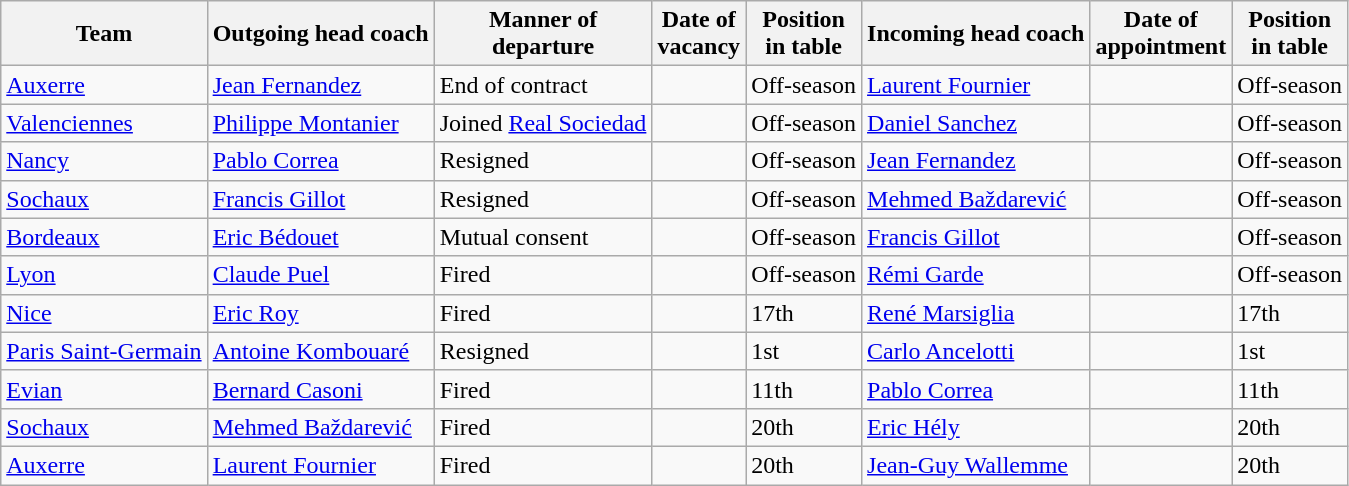<table class="wikitable sortable">
<tr>
<th>Team</th>
<th>Outgoing head coach</th>
<th>Manner of<br>departure</th>
<th>Date of<br>vacancy</th>
<th>Position<br>in table</th>
<th>Incoming head coach</th>
<th>Date of<br>appointment</th>
<th>Position<br>in table</th>
</tr>
<tr>
<td><a href='#'>Auxerre</a></td>
<td> <a href='#'>Jean Fernandez</a></td>
<td>End of contract</td>
<td></td>
<td>Off-season</td>
<td> <a href='#'>Laurent Fournier</a></td>
<td></td>
<td>Off-season</td>
</tr>
<tr>
<td><a href='#'>Valenciennes</a></td>
<td> <a href='#'>Philippe Montanier</a></td>
<td>Joined <a href='#'>Real Sociedad</a></td>
<td></td>
<td>Off-season</td>
<td> <a href='#'>Daniel Sanchez</a></td>
<td></td>
<td>Off-season</td>
</tr>
<tr>
<td><a href='#'>Nancy</a></td>
<td> <a href='#'>Pablo Correa</a></td>
<td>Resigned</td>
<td></td>
<td>Off-season</td>
<td> <a href='#'>Jean Fernandez</a></td>
<td></td>
<td>Off-season</td>
</tr>
<tr>
<td><a href='#'>Sochaux</a></td>
<td> <a href='#'>Francis Gillot</a></td>
<td>Resigned</td>
<td></td>
<td>Off-season</td>
<td> <a href='#'>Mehmed Baždarević</a></td>
<td></td>
<td>Off-season</td>
</tr>
<tr>
<td><a href='#'>Bordeaux</a></td>
<td> <a href='#'>Eric Bédouet</a></td>
<td>Mutual consent</td>
<td></td>
<td>Off-season</td>
<td> <a href='#'>Francis Gillot</a></td>
<td></td>
<td>Off-season</td>
</tr>
<tr>
<td><a href='#'>Lyon</a></td>
<td> <a href='#'>Claude Puel</a></td>
<td>Fired</td>
<td></td>
<td>Off-season</td>
<td> <a href='#'>Rémi Garde</a></td>
<td></td>
<td>Off-season</td>
</tr>
<tr>
<td><a href='#'>Nice</a></td>
<td> <a href='#'>Eric Roy</a></td>
<td>Fired</td>
<td></td>
<td>17th</td>
<td> <a href='#'>René Marsiglia</a></td>
<td></td>
<td>17th</td>
</tr>
<tr>
<td><a href='#'>Paris Saint-Germain</a></td>
<td> <a href='#'>Antoine Kombouaré</a></td>
<td>Resigned</td>
<td></td>
<td>1st</td>
<td> <a href='#'>Carlo Ancelotti</a></td>
<td></td>
<td>1st</td>
</tr>
<tr>
<td><a href='#'>Evian</a></td>
<td> <a href='#'>Bernard Casoni</a></td>
<td>Fired</td>
<td></td>
<td>11th</td>
<td> <a href='#'>Pablo Correa</a></td>
<td></td>
<td>11th</td>
</tr>
<tr>
<td><a href='#'>Sochaux</a></td>
<td> <a href='#'>Mehmed Baždarević</a></td>
<td>Fired</td>
<td></td>
<td>20th</td>
<td> <a href='#'>Eric Hély</a></td>
<td></td>
<td>20th</td>
</tr>
<tr>
<td><a href='#'>Auxerre</a></td>
<td> <a href='#'>Laurent Fournier</a></td>
<td>Fired</td>
<td></td>
<td>20th</td>
<td> <a href='#'>Jean-Guy Wallemme</a></td>
<td></td>
<td>20th</td>
</tr>
</table>
